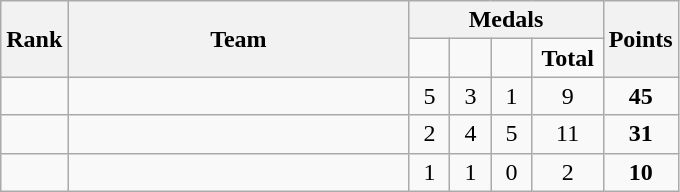<table class="wikitable">
<tr>
<th rowspan=2>Rank</th>
<th style="width:220px;" rowspan="2">Team</th>
<th colspan=4>Medals</th>
<th rowspan=2>Points</th>
</tr>
<tr style="text-align:center;">
<td style="width:20px; "></td>
<td style="width:20px; "></td>
<td style="width:20px; "></td>
<td style="width:40px; "><strong>Total</strong></td>
</tr>
<tr>
<td align=center></td>
<td></td>
<td align=center>5</td>
<td align=center>3</td>
<td align=center>1</td>
<td align=center>9</td>
<td align=center><strong>45</strong></td>
</tr>
<tr>
<td align=center></td>
<td></td>
<td align=center>2</td>
<td align=center>4</td>
<td align=center>5</td>
<td align=center>11</td>
<td align=center><strong>31</strong></td>
</tr>
<tr>
<td align=center></td>
<td></td>
<td align=center>1</td>
<td align=center>1</td>
<td align=center>0</td>
<td align=center>2</td>
<td align=center><strong>10</strong></td>
</tr>
</table>
